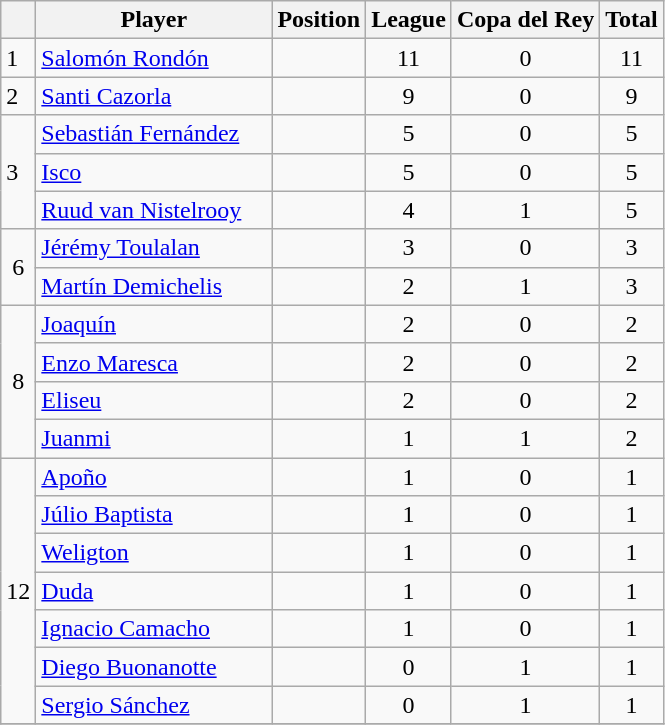<table class="wikitable">
<tr>
<th></th>
<th style="width:150px;">Player</th>
<th>Position</th>
<th>League</th>
<th>Copa del Rey</th>
<th>Total</th>
</tr>
<tr>
<td rowspan="1" style="text-align":center;">1</td>
<td> <a href='#'>Salomón Rondón</a></td>
<td align=center></td>
<td align=center>11</td>
<td align=center>0</td>
<td align=center>11</td>
</tr>
<tr>
<td rowspan="1" style="text-align":center;">2</td>
<td> <a href='#'>Santi Cazorla</a></td>
<td align=center></td>
<td align=center>9</td>
<td align=center>0</td>
<td align=center>9</td>
</tr>
<tr>
<td rowspan="3" style="text-align":center;">3</td>
<td> <a href='#'>Sebastián Fernández</a></td>
<td align=center></td>
<td align=center>5</td>
<td align=center>0</td>
<td align=center>5</td>
</tr>
<tr>
<td> <a href='#'>Isco</a></td>
<td align=center></td>
<td align=center>5</td>
<td align=center>0</td>
<td align=center>5</td>
</tr>
<tr>
<td> <a href='#'>Ruud van Nistelrooy</a></td>
<td align=center></td>
<td align=center>4</td>
<td align=center>1</td>
<td align=center>5</td>
</tr>
<tr>
<td rowspan="2" style="text-align:center;">6</td>
<td> <a href='#'>Jérémy Toulalan</a></td>
<td align=center></td>
<td align=center>3</td>
<td align=center>0</td>
<td align=center>3</td>
</tr>
<tr>
<td> <a href='#'>Martín Demichelis</a></td>
<td align=center></td>
<td align=center>2</td>
<td align=center>1</td>
<td align=center>3</td>
</tr>
<tr>
<td rowspan="4" style="text-align:center;">8</td>
<td> <a href='#'>Joaquín</a></td>
<td align=center></td>
<td align=center>2</td>
<td align=center>0</td>
<td align=center>2</td>
</tr>
<tr>
<td> <a href='#'>Enzo Maresca</a></td>
<td align=center></td>
<td align=center>2</td>
<td align=center>0</td>
<td align=center>2</td>
</tr>
<tr>
<td> <a href='#'>Eliseu</a></td>
<td align=center></td>
<td align=center>2</td>
<td align=center>0</td>
<td align=center>2</td>
</tr>
<tr>
<td> <a href='#'>Juanmi</a></td>
<td align=center></td>
<td align=center>1</td>
<td align=center>1</td>
<td align=center>2</td>
</tr>
<tr>
<td rowspan="7" style="text-align:center;">12</td>
<td> <a href='#'>Apoño</a></td>
<td align=center></td>
<td align=center>1</td>
<td align=center>0</td>
<td align=center>1</td>
</tr>
<tr>
<td> <a href='#'>Júlio Baptista</a></td>
<td align=center></td>
<td align=center>1</td>
<td align=center>0</td>
<td align=center>1</td>
</tr>
<tr>
<td> <a href='#'>Weligton</a></td>
<td align=center></td>
<td align=center>1</td>
<td align=center>0</td>
<td align=center>1</td>
</tr>
<tr>
<td> <a href='#'>Duda</a></td>
<td align=center></td>
<td align=center>1</td>
<td align=center>0</td>
<td align=center>1</td>
</tr>
<tr>
<td> <a href='#'>Ignacio Camacho</a></td>
<td align=center></td>
<td align=center>1</td>
<td align=center>0</td>
<td align=center>1</td>
</tr>
<tr>
<td> <a href='#'>Diego Buonanotte</a></td>
<td align=center></td>
<td align=center>0</td>
<td align=center>1</td>
<td align=center>1</td>
</tr>
<tr>
<td> <a href='#'>Sergio Sánchez</a></td>
<td align=center></td>
<td align=center>0</td>
<td align=center>1</td>
<td align=center>1</td>
</tr>
<tr>
</tr>
</table>
